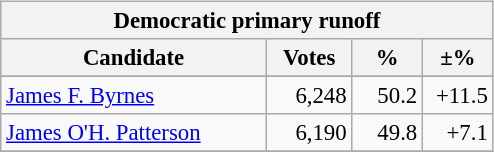<table class="wikitable" align="left" style="margin: 1em 1em 1em 0; font-size: 95%;">
<tr>
<th colspan="4">Democratic primary runoff</th>
</tr>
<tr>
<th colspan="1" style="width: 170px">Candidate</th>
<th style="width: 50px">Votes</th>
<th style="width: 40px">%</th>
<th style="width: 40px">±%</th>
</tr>
<tr>
</tr>
<tr>
<td><a href='#'>James F. Byrnes</a></td>
<td align="right">6,248</td>
<td align="right">50.2</td>
<td align="right">+11.5</td>
</tr>
<tr>
<td><a href='#'>James O'H. Patterson</a></td>
<td align="right">6,190</td>
<td align="right">49.8</td>
<td align="right">+7.1</td>
</tr>
<tr>
</tr>
</table>
